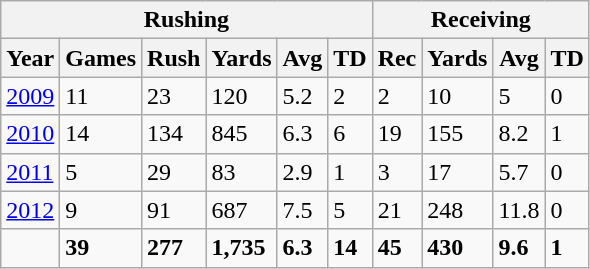<table class="wikitable">
<tr>
<th colspan="6">Rushing</th>
<th colspan="4">Receiving</th>
</tr>
<tr>
<th>Year</th>
<th>Games</th>
<th>Rush</th>
<th>Yards</th>
<th>Avg</th>
<th>TD</th>
<th>Rec</th>
<th>Yards</th>
<th>Avg</th>
<th>TD</th>
</tr>
<tr>
<td><a href='#'>2009</a></td>
<td>11</td>
<td>23</td>
<td>120</td>
<td>5.2</td>
<td>2</td>
<td>2</td>
<td>10</td>
<td>5</td>
<td>0</td>
</tr>
<tr>
<td><a href='#'>2010</a></td>
<td>14</td>
<td>134</td>
<td>845</td>
<td>6.3</td>
<td>6</td>
<td>19</td>
<td>155</td>
<td>8.2</td>
<td>1</td>
</tr>
<tr>
<td><a href='#'>2011</a></td>
<td>5</td>
<td>29</td>
<td>83</td>
<td>2.9</td>
<td>1</td>
<td>3</td>
<td>17</td>
<td>5.7</td>
<td>0</td>
</tr>
<tr>
<td><a href='#'>2012</a></td>
<td>9</td>
<td>91</td>
<td>687</td>
<td>7.5</td>
<td>5</td>
<td>21</td>
<td>248</td>
<td>11.8</td>
<td>0</td>
</tr>
<tr>
<td style="font-weight: bold;"></td>
<td style="font-weight: bold;">39</td>
<td style="font-weight: bold;">277</td>
<td style="font-weight: bold;">1,735</td>
<td style="font-weight: bold;">6.3</td>
<td style="font-weight: bold;">14</td>
<td style="font-weight: bold;">45</td>
<td style="font-weight: bold;">430</td>
<td style="font-weight: bold;">9.6</td>
<td style="font-weight: bold;">1</td>
</tr>
</table>
